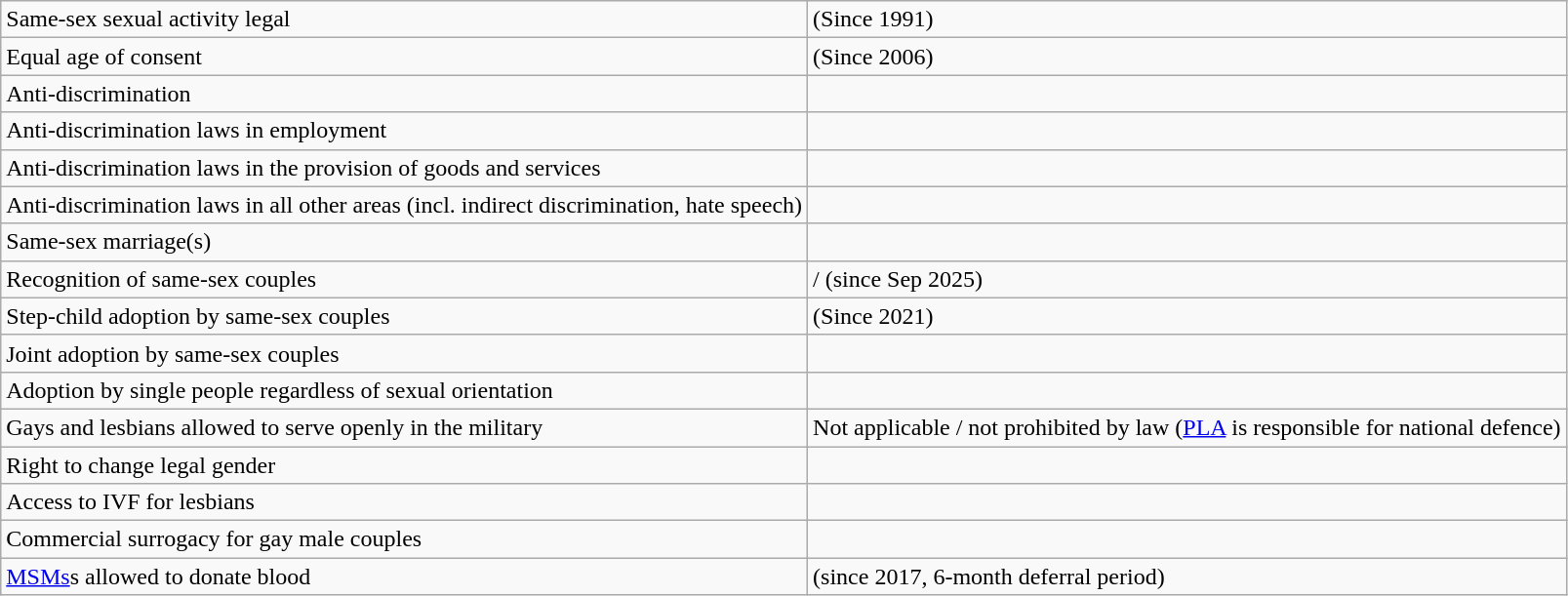<table class="wikitable">
<tr>
<td>Same-sex sexual activity legal</td>
<td> (Since 1991)</td>
</tr>
<tr>
<td>Equal age of consent</td>
<td> (Since 2006)</td>
</tr>
<tr>
<td>Anti-discrimination</td>
<td></td>
</tr>
<tr>
<td>Anti-discrimination laws in employment</td>
<td></td>
</tr>
<tr>
<td>Anti-discrimination laws in the provision of goods and services</td>
<td></td>
</tr>
<tr>
<td>Anti-discrimination laws in all other areas (incl. indirect discrimination, hate speech)</td>
<td></td>
</tr>
<tr>
<td>Same-sex marriage(s)</td>
<td></td>
</tr>
<tr>
<td>Recognition of same-sex couples</td>
<td>/ (since Sep 2025)</td>
</tr>
<tr>
<td>Step-child adoption by same-sex couples</td>
<td> (Since 2021)</td>
</tr>
<tr>
<td>Joint adoption by same-sex couples</td>
<td></td>
</tr>
<tr>
<td>Adoption by single people regardless of sexual orientation</td>
<td></td>
</tr>
<tr>
<td>Gays and lesbians allowed to serve openly in the military</td>
<td>Not applicable / not prohibited by law (<a href='#'>PLA</a> is responsible for national defence)</td>
</tr>
<tr>
<td>Right to change legal gender</td>
<td></td>
</tr>
<tr>
<td>Access to IVF for lesbians</td>
<td></td>
</tr>
<tr>
<td>Commercial surrogacy for gay male couples</td>
<td></td>
</tr>
<tr>
<td><a href='#'>MSMs</a>s allowed to donate blood</td>
<td> (since 2017, 6-month deferral period)</td>
</tr>
</table>
